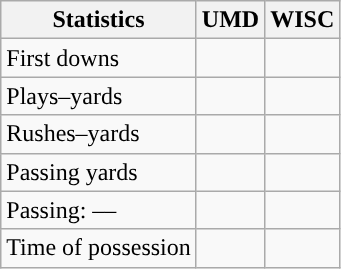<table class="wikitable" style="float:left">
<tr>
<th>Statistics</th>
<th>UMD</th>
<th>WISC</th>
</tr>
<tr>
<td>First downs</td>
<td></td>
<td></td>
</tr>
<tr>
<td>Plays–yards</td>
<td></td>
<td></td>
</tr>
<tr>
<td>Rushes–yards</td>
<td></td>
<td></td>
</tr>
<tr>
<td>Passing yards</td>
<td></td>
<td></td>
</tr>
<tr>
<td>Passing: ––</td>
<td></td>
<td></td>
</tr>
<tr>
<td>Time of possession</td>
<td></td>
<td></td>
</tr>
</table>
